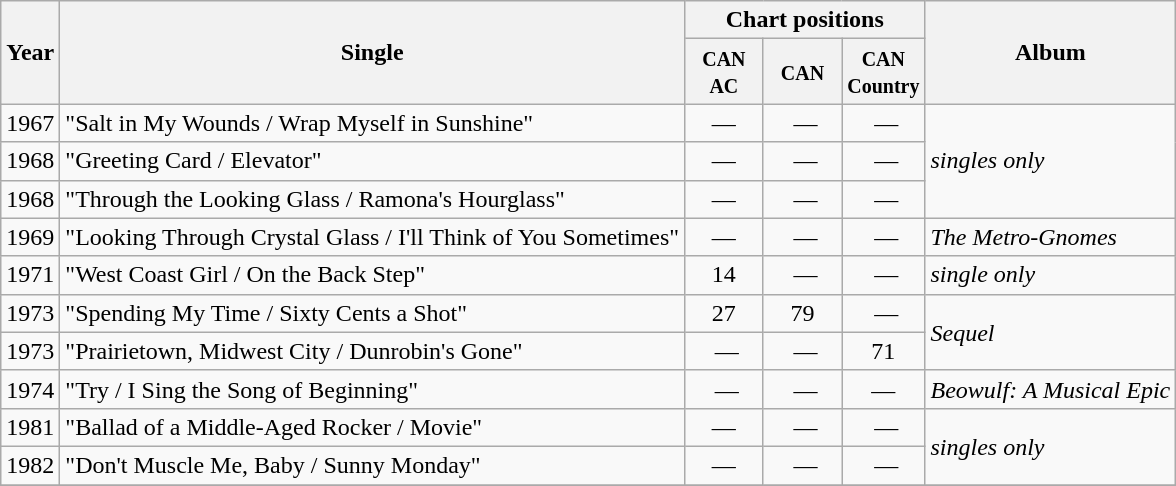<table class="wikitable">
<tr>
<th rowspan="2">Year</th>
<th rowspan="2">Single</th>
<th colspan="3">Chart positions</th>
<th rowspan="2">Album</th>
</tr>
<tr>
<th width="45"><small>CAN AC</small></th>
<th width="45"><small>CAN</small></th>
<th width="45"><small>CAN Country</small></th>
</tr>
<tr>
<td>1967</td>
<td>"Salt in My Wounds / Wrap Myself in Sunshine"</td>
<td align="center">—</td>
<td align="center"> —</td>
<td align="center"> —</td>
<td rowspan="3"><em>singles only</em></td>
</tr>
<tr>
<td>1968</td>
<td>"Greeting Card / Elevator"</td>
<td align="center">—</td>
<td align="center"> —</td>
<td align="center"> —</td>
</tr>
<tr>
<td>1968</td>
<td>"Through the Looking Glass / Ramona's Hourglass"</td>
<td align="center">—</td>
<td align="center"> —</td>
<td align="center"> —</td>
</tr>
<tr>
<td>1969</td>
<td>"Looking Through Crystal Glass / I'll Think of You Sometimes"</td>
<td align="center">—</td>
<td align="center"> —</td>
<td align="center"> —</td>
<td rowspan="1"><em>The Metro-Gnomes</em></td>
</tr>
<tr>
<td>1971</td>
<td>"West Coast Girl / On the Back Step"</td>
<td align="center">14</td>
<td align="center"> —</td>
<td align="center"> —</td>
<td rowspan="1"><em>single only</em></td>
</tr>
<tr>
<td>1973</td>
<td>"Spending My Time / Sixty Cents a Shot"</td>
<td align="center">27</td>
<td align="center">79</td>
<td align="center"> —</td>
<td rowspan="2"><em>Sequel</em></td>
</tr>
<tr>
<td>1973</td>
<td>"Prairietown, Midwest City / Dunrobin's Gone"</td>
<td align="center"> —</td>
<td align="center"> —</td>
<td align="center">71</td>
</tr>
<tr>
<td>1974</td>
<td>"Try / I Sing the Song of Beginning"</td>
<td align="center"> —</td>
<td align="center"> —</td>
<td align="center">—</td>
<td rowspan="1"><em>Beowulf: A Musical Epic</em></td>
</tr>
<tr>
<td>1981</td>
<td>"Ballad of a Middle-Aged Rocker / Movie"</td>
<td align="center">—</td>
<td align="center"> —</td>
<td align="center"> —</td>
<td rowspan="2"><em>singles only</em></td>
</tr>
<tr>
<td>1982</td>
<td>"Don't Muscle Me, Baby / Sunny Monday"</td>
<td align="center">—</td>
<td align="center"> —</td>
<td align="center"> —</td>
</tr>
<tr>
</tr>
</table>
